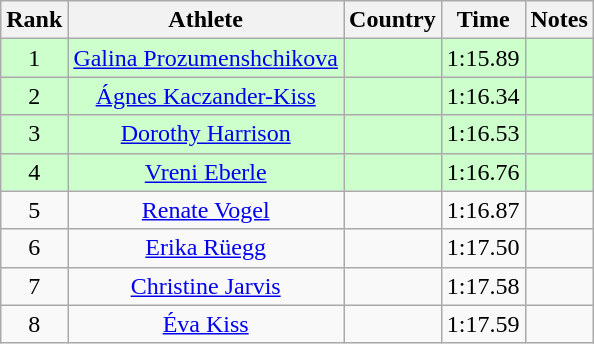<table class="wikitable sortable" style="text-align:center">
<tr>
<th>Rank</th>
<th>Athlete</th>
<th>Country</th>
<th>Time</th>
<th>Notes</th>
</tr>
<tr bgcolor=ccffcc>
<td>1</td>
<td><a href='#'>Galina Prozumenshchikova</a></td>
<td align=left></td>
<td>1:15.89</td>
<td></td>
</tr>
<tr bgcolor=ccffcc>
<td>2</td>
<td><a href='#'>Ágnes Kaczander-Kiss</a></td>
<td align=left></td>
<td>1:16.34</td>
<td></td>
</tr>
<tr bgcolor=ccffcc>
<td>3</td>
<td><a href='#'>Dorothy Harrison</a></td>
<td align=left></td>
<td>1:16.53</td>
<td></td>
</tr>
<tr bgcolor=ccffcc>
<td>4</td>
<td><a href='#'>Vreni Eberle</a></td>
<td align=left></td>
<td>1:16.76</td>
<td></td>
</tr>
<tr>
<td>5</td>
<td><a href='#'>Renate Vogel</a></td>
<td align=left></td>
<td>1:16.87</td>
<td></td>
</tr>
<tr>
<td>6</td>
<td><a href='#'>Erika Rüegg</a></td>
<td align=left></td>
<td>1:17.50</td>
<td></td>
</tr>
<tr>
<td>7</td>
<td><a href='#'>Christine Jarvis</a></td>
<td align=left></td>
<td>1:17.58</td>
<td></td>
</tr>
<tr>
<td>8</td>
<td><a href='#'>Éva Kiss</a></td>
<td align=left></td>
<td>1:17.59</td>
<td></td>
</tr>
</table>
